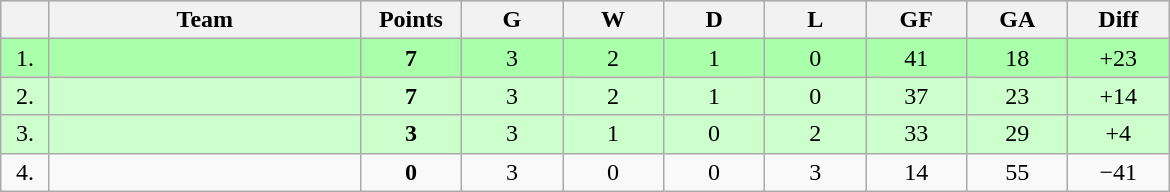<table class=wikitable style="text-align:center">
<tr bgcolor="#DCDCDC">
<th width="25"></th>
<th width="200">Team</th>
<th width="60">Points</th>
<th width="60">G</th>
<th width="60">W</th>
<th width="60">D</th>
<th width="60">L</th>
<th width="60">GF</th>
<th width="60">GA</th>
<th width="60">Diff</th>
</tr>
<tr bgcolor=#AAFFAA>
<td>1.</td>
<td align=left></td>
<td><strong>7</strong></td>
<td>3</td>
<td>2</td>
<td>1</td>
<td>0</td>
<td>41</td>
<td>18</td>
<td>+23</td>
</tr>
<tr bgcolor=#CCFFCC>
<td>2.</td>
<td align=left></td>
<td><strong>7</strong></td>
<td>3</td>
<td>2</td>
<td>1</td>
<td>0</td>
<td>37</td>
<td>23</td>
<td>+14</td>
</tr>
<tr bgcolor=#CCFFCC>
<td>3.</td>
<td align=left></td>
<td><strong>3</strong></td>
<td>3</td>
<td>1</td>
<td>0</td>
<td>2</td>
<td>33</td>
<td>29</td>
<td>+4</td>
</tr>
<tr>
<td>4.</td>
<td align=left></td>
<td><strong>0</strong></td>
<td>3</td>
<td>0</td>
<td>0</td>
<td>3</td>
<td>14</td>
<td>55</td>
<td>−41</td>
</tr>
</table>
